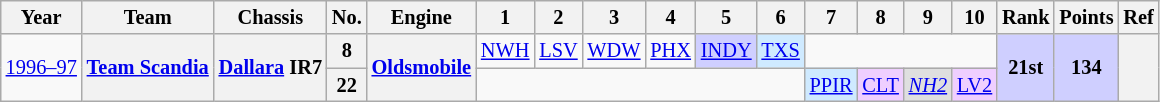<table class="wikitable" style="text-align:center; font-size:85%">
<tr>
<th>Year</th>
<th>Team</th>
<th>Chassis</th>
<th>No.</th>
<th>Engine</th>
<th>1</th>
<th>2</th>
<th>3</th>
<th>4</th>
<th>5</th>
<th>6</th>
<th>7</th>
<th>8</th>
<th>9</th>
<th>10</th>
<th>Rank</th>
<th>Points</th>
<th>Ref</th>
</tr>
<tr>
<td rowspan=2 nowrap><a href='#'>1996–97</a></td>
<th rowspan=2 nowrap><a href='#'>Team Scandia</a></th>
<th rowspan=2 nowrap><a href='#'>Dallara</a> IR7</th>
<th>8</th>
<th rowspan=2><a href='#'>Oldsmobile</a></th>
<td><a href='#'>NWH</a></td>
<td><a href='#'>LSV</a></td>
<td><a href='#'>WDW</a></td>
<td><a href='#'>PHX</a></td>
<td style="background:#CFCFFF;"><a href='#'>INDY</a><br></td>
<td style="background:#CFEAFF;"><a href='#'>TXS</a><br></td>
<td colspan=4></td>
<th rowspan=2 style="background:#CFCFFF;"><strong>21st</strong></th>
<th rowspan=2 style="background:#CFCFFF;"><strong>134</strong></th>
<th rowspan=2></th>
</tr>
<tr>
<th>22</th>
<td colspan=6></td>
<td style="background:#CFEAFF;"><a href='#'>PPIR</a><br></td>
<td style="background:#EFCFFF;"><a href='#'>CLT</a><br></td>
<td style="background:#DFDFDF;"><em><a href='#'>NH2</a></em><br></td>
<td style="background:#EFCFFF;"><a href='#'>LV2</a><br></td>
</tr>
</table>
